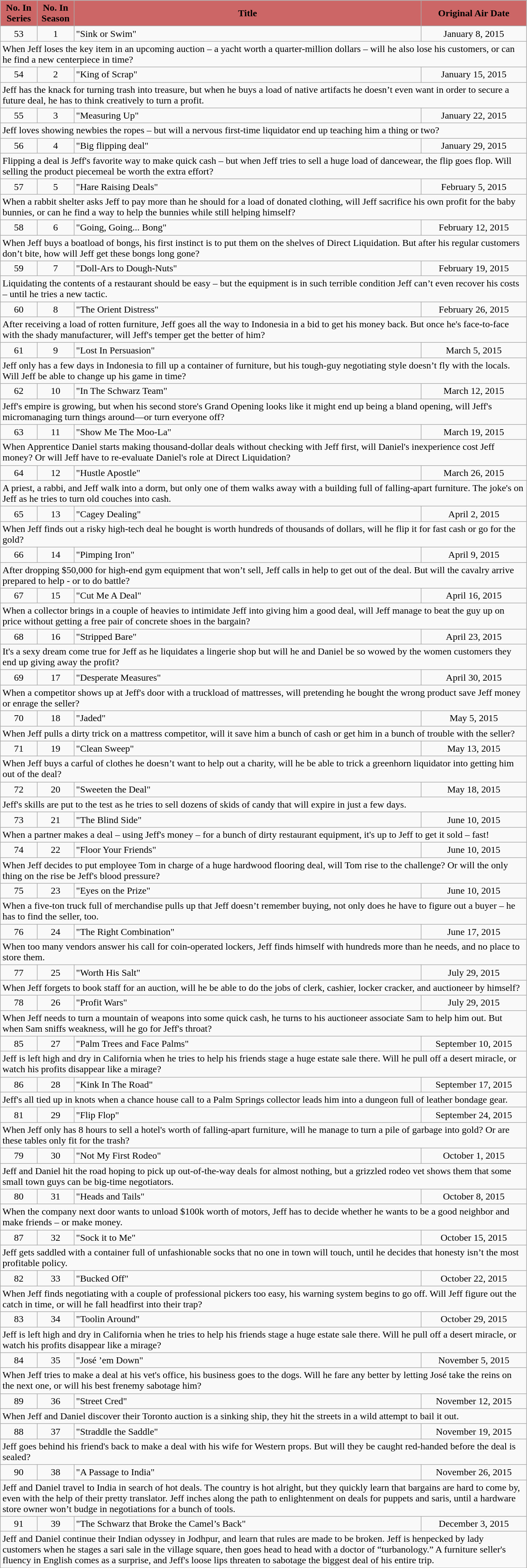<table class="wikitable plainrowheaders" style="width:70%;">
<tr>
<th scope="col" style="background-color: #CC6666; color: #000000;" width=7%>No. In<br>Series</th>
<th scope="col" style="background-color: #CC6666; color: #000000;" width=7%>No. In<br>Season</th>
<th scope="col" style="background-color: #CC6666; color: #000000;">Title</th>
<th scope="col" style="background-color: #CC6666; color: #000000;" width=20%>Original Air Date</th>
</tr>
<tr>
<td style="text-align:center;">53</td>
<td style="text-align:center;">1</td>
<td style="text-align:left;">"Sink or Swim"</td>
<td style="text-align:center;">January 8, 2015</td>
</tr>
<tr>
<td colspan="4">When Jeff loses the key item in an upcoming auction – a yacht worth a quarter-million dollars – will he also lose his customers, or can he find a new centerpiece in time?</td>
</tr>
<tr>
<td style="text-align:center;">54</td>
<td style="text-align:center;">2</td>
<td style="text-align:left;">"King of Scrap"</td>
<td style="text-align:center;">January 15, 2015</td>
</tr>
<tr>
<td colspan="4">Jeff has the knack for turning trash into treasure, but when he buys a load of native artifacts he doesn’t even want in order to secure a future deal, he has to think creatively to turn a profit.</td>
</tr>
<tr>
<td style="text-align:center;">55</td>
<td style="text-align:center;">3</td>
<td style="text-align:left;">"Measuring Up"</td>
<td style="text-align:center;">January 22, 2015</td>
</tr>
<tr>
<td colspan="4">Jeff loves showing newbies the ropes – but will a nervous first-time liquidator end up teaching him a thing or two?</td>
</tr>
<tr>
<td style="text-align:center;">56</td>
<td style="text-align:center;">4</td>
<td style="text-align:left;">"Big flipping deal"</td>
<td style="text-align:center;">January 29, 2015</td>
</tr>
<tr>
<td colspan="4">Flipping a deal is Jeff's favorite way to make quick cash – but when Jeff tries to sell a huge load of dancewear, the flip goes flop. Will selling the product piecemeal be worth the extra effort?</td>
</tr>
<tr>
<td style="text-align:center;">57</td>
<td style="text-align:center;">5</td>
<td style="text-align:left;">"Hare Raising Deals"</td>
<td style="text-align:center;">February 5, 2015</td>
</tr>
<tr>
<td colspan="4">When a rabbit shelter asks Jeff to pay more than he should for a load of donated clothing, will Jeff sacrifice his own profit for the baby bunnies, or can he find a way to help the bunnies while still helping himself?</td>
</tr>
<tr>
<td style="text-align:center;">58</td>
<td style="text-align:center;">6</td>
<td style="text-align:left;">"Going, Going... Bong"</td>
<td style="text-align:center;">February 12, 2015</td>
</tr>
<tr>
<td colspan="4">When Jeff buys a boatload of bongs, his first instinct is to put them on the shelves of Direct Liquidation. But after his regular customers don’t bite, how will Jeff get these bongs long gone?</td>
</tr>
<tr>
<td style="text-align:center;">59</td>
<td style="text-align:center;">7</td>
<td style="text-align:left;">"Doll-Ars to Dough-Nuts"</td>
<td style="text-align:center;">February 19, 2015</td>
</tr>
<tr>
<td colspan="4">Liquidating the contents of a restaurant should be easy – but the equipment is in such terrible condition Jeff can’t even recover his costs – until he tries a new tactic.</td>
</tr>
<tr>
<td style="text-align:center;">60</td>
<td style="text-align:center;">8</td>
<td style="text-align:left;">"The Orient Distress"</td>
<td style="text-align:center;">February 26, 2015</td>
</tr>
<tr>
<td colspan="4">After receiving a load of rotten furniture, Jeff goes all the way to Indonesia in a bid to get his money back. But once he's face-to-face with the shady manufacturer, will Jeff's temper get the better of him?</td>
</tr>
<tr>
<td style="text-align:center;">61</td>
<td style="text-align:center;">9</td>
<td style="text-align:left;">"Lost In Persuasion"</td>
<td style="text-align:center;">March 5, 2015</td>
</tr>
<tr>
<td colspan="4">Jeff only has a few days in Indonesia to fill up a container of furniture, but his tough-guy negotiating style doesn’t fly with the locals. Will Jeff be able to change up his game in time?</td>
</tr>
<tr>
<td style="text-align:center;">62</td>
<td style="text-align:center;">10</td>
<td style="text-align:left;">"In  The Schwarz Team"</td>
<td style="text-align:center;">March 12, 2015</td>
</tr>
<tr>
<td colspan="4">Jeff's empire is growing, but when his second store's Grand Opening looks like it might end up being a bland opening, will Jeff's micromanaging turn things around—or turn everyone off?</td>
</tr>
<tr>
<td style="text-align:center;">63</td>
<td style="text-align:center;">11</td>
<td style="text-align:left;">"Show Me The Moo-La"</td>
<td style="text-align:center;">March 19, 2015</td>
</tr>
<tr>
<td colspan="4">When Apprentice Daniel starts making thousand-dollar deals without checking with Jeff first, will Daniel's inexperience cost Jeff money? Or will Jeff have to re-evaluate Daniel's role at Direct Liquidation?</td>
</tr>
<tr>
<td style="text-align:center;">64</td>
<td style="text-align:center;">12</td>
<td style="text-align:left;">"Hustle Apostle"</td>
<td style="text-align:center;">March 26, 2015</td>
</tr>
<tr>
<td colspan="4">A priest, a rabbi, and Jeff walk into a dorm, but only one of them walks away with a building full of falling-apart furniture. The joke's on Jeff as he tries to turn old couches into cash.</td>
</tr>
<tr>
<td style="text-align:center;">65</td>
<td style="text-align:center;">13</td>
<td style="text-align:left;">"Cagey Dealing"</td>
<td style="text-align:center;">April 2, 2015</td>
</tr>
<tr>
<td colspan="4">When Jeff finds out a risky high-tech deal he bought is worth hundreds of thousands of dollars, will he flip it for fast cash or go for the gold?</td>
</tr>
<tr>
<td style="text-align:center;">66</td>
<td style="text-align:center;">14</td>
<td style="text-align:left;">"Pimping Iron"</td>
<td style="text-align:center;">April 9, 2015</td>
</tr>
<tr>
<td colspan="4">After dropping $50,000 for high-end gym equipment that won’t sell, Jeff calls in help to get out of the deal. But will the cavalry arrive prepared to help - or to do battle?</td>
</tr>
<tr>
<td style="text-align:center;">67</td>
<td style="text-align:center;">15</td>
<td style="text-align:left;">"Cut Me A Deal"</td>
<td style="text-align:center;">April 16, 2015</td>
</tr>
<tr>
<td colspan="4">When a collector brings in a couple of heavies to intimidate Jeff into giving him a good deal, will Jeff manage to beat the guy up on price without getting a free pair of concrete shoes in the bargain?</td>
</tr>
<tr>
<td style="text-align:center;">68</td>
<td style="text-align:center;">16</td>
<td style="text-align:left;">"Stripped Bare"</td>
<td style="text-align:center;">April 23, 2015</td>
</tr>
<tr>
<td colspan="4">It's a sexy dream come true for Jeff as he liquidates a lingerie shop but will he and Daniel be so wowed by the women customers they end up giving away the profit?</td>
</tr>
<tr>
<td style="text-align:center;">69</td>
<td style="text-align:center;">17</td>
<td style="text-align:left;">"Desperate Measures"</td>
<td style="text-align:center;">April 30, 2015</td>
</tr>
<tr>
<td colspan="4">When a competitor shows up at Jeff's door with a truckload of mattresses, will pretending he bought the wrong product save Jeff money or enrage the seller?</td>
</tr>
<tr>
<td style="text-align:center;">70</td>
<td style="text-align:center;">18</td>
<td style="text-align:left;">"Jaded"</td>
<td style="text-align:center;">May 5, 2015</td>
</tr>
<tr>
<td colspan="4">When Jeff pulls a dirty trick on a mattress competitor, will it save him a bunch of cash or get him in a bunch of trouble with the seller?</td>
</tr>
<tr>
<td style="text-align:center;">71</td>
<td style="text-align:center;">19</td>
<td style="text-align:left;">"Clean Sweep"</td>
<td style="text-align:center;">May 13, 2015</td>
</tr>
<tr>
<td colspan="4">When Jeff buys a carful of clothes he doesn’t want to help out a charity, will he be able to trick a greenhorn liquidator into getting him out of the deal?</td>
</tr>
<tr>
<td style="text-align:center;">72</td>
<td style="text-align:center;">20</td>
<td style="text-align:left;">"Sweeten the Deal"</td>
<td style="text-align:center;">May 18, 2015</td>
</tr>
<tr>
<td colspan="4">Jeff's skills are put to the test as he tries to sell dozens of skids of candy that will expire in just a few days.</td>
</tr>
<tr>
<td style="text-align:center;">73</td>
<td style="text-align:center;">21</td>
<td style="text-align:left;">"The Blind Side"</td>
<td style="text-align:center;">June 10, 2015</td>
</tr>
<tr>
<td colspan="4">When a partner makes a deal – using Jeff's money – for a bunch of dirty restaurant equipment, it's up to Jeff to get it sold – fast!</td>
</tr>
<tr>
<td style="text-align:center;">74</td>
<td style="text-align:center;">22</td>
<td style="text-align:left;">"Floor Your Friends"</td>
<td style="text-align:center;">June 10, 2015</td>
</tr>
<tr>
<td colspan="4">When Jeff decides to put employee Tom in charge of a huge hardwood flooring deal, will Tom rise to the challenge? Or will the only thing on the rise be Jeff's blood pressure?</td>
</tr>
<tr>
<td style="text-align:center;">75</td>
<td style="text-align:center;">23</td>
<td style="text-align:left;">"Eyes on the Prize"</td>
<td style="text-align:center;">June 10, 2015</td>
</tr>
<tr>
<td colspan="4">When a five-ton truck full of merchandise pulls up that Jeff doesn’t remember buying, not only does he have to figure out a buyer – he has to find the seller, too.</td>
</tr>
<tr>
<td style="text-align:center;">76</td>
<td style="text-align:center;">24</td>
<td style="text-align:left;">"The Right Combination"</td>
<td style="text-align:center;">June 17, 2015</td>
</tr>
<tr>
<td colspan="4">When too many vendors answer his call for coin-operated lockers, Jeff finds himself with hundreds more than he needs, and no place to store them.</td>
</tr>
<tr>
<td style="text-align:center;">77</td>
<td style="text-align:center;">25</td>
<td style="text-align:left;">"Worth His Salt"</td>
<td style="text-align:center;">July 29, 2015</td>
</tr>
<tr>
<td colspan="4">When Jeff forgets to book staff for an auction, will he be able to do the jobs of clerk, cashier, locker cracker, and auctioneer by himself?</td>
</tr>
<tr>
<td style="text-align:center;">78</td>
<td style="text-align:center;">26</td>
<td style="text-align:left;">"Profit Wars"</td>
<td style="text-align:center;">July 29, 2015</td>
</tr>
<tr>
<td colspan="4">When Jeff needs to turn a mountain of weapons into some quick cash, he turns to his auctioneer associate Sam to help him out. But when Sam sniffs weakness, will he go for Jeff's throat?</td>
</tr>
<tr>
<td style="text-align:center;">85</td>
<td style="text-align:center;">27</td>
<td style="text-align:left;">"Palm Trees and Face Palms"</td>
<td style="text-align:center;">September 10, 2015</td>
</tr>
<tr>
<td colspan="4">Jeff is left high and dry in California when he tries to help his friends stage a huge estate sale there. Will he pull off a desert miracle, or watch his profits disappear like a mirage?</td>
</tr>
<tr>
<td style="text-align:center;">86</td>
<td style="text-align:center;">28</td>
<td style="text-align:left;">"Kink In The Road"</td>
<td style="text-align:center;">September 17, 2015</td>
</tr>
<tr>
<td colspan="4">Jeff's all tied up in knots when a chance house call to a Palm Springs collector leads him into a dungeon full of leather bondage gear.</td>
</tr>
<tr>
<td style="text-align:center;">81</td>
<td style="text-align:center;">29</td>
<td style="text-align:left;">"Flip Flop"</td>
<td style="text-align:center;">September 24, 2015</td>
</tr>
<tr>
<td colspan="4">When Jeff only has 8 hours to sell a hotel's worth of falling-apart furniture, will he manage to turn a pile of garbage into gold? Or are these tables only fit for the trash?</td>
</tr>
<tr>
<td style="text-align:center;">79</td>
<td style="text-align:center;">30</td>
<td style="text-align:left;">"Not My First Rodeo"</td>
<td style="text-align:center;">October 1, 2015</td>
</tr>
<tr>
<td colspan="4">Jeff and Daniel hit the road hoping to pick up out-of-the-way deals for almost nothing, but a grizzled rodeo vet shows them that some small town guys can be big-time negotiators.</td>
</tr>
<tr>
<td style="text-align:center;">80</td>
<td style="text-align:center;">31</td>
<td style="text-align:left;">"Heads and Tails"</td>
<td style="text-align:center;">October 8, 2015</td>
</tr>
<tr>
<td colspan="4">When the company next door wants to unload $100k worth of motors, Jeff has to decide whether he wants to be a good neighbor and make friends – or make money.</td>
</tr>
<tr>
<td style="text-align:center;">87</td>
<td style="text-align:center;">32</td>
<td style="text-align:left;">"Sock it to Me"</td>
<td style="text-align:center;">October 15, 2015</td>
</tr>
<tr>
<td colspan="4">Jeff gets saddled with a container full of unfashionable socks that no one in town will touch, until he decides that honesty isn’t the most profitable policy.</td>
</tr>
<tr>
<td style="text-align:center;">82</td>
<td style="text-align:center;">33</td>
<td style="text-align:left;">"Bucked Off"</td>
<td style="text-align:center;">October 22, 2015</td>
</tr>
<tr>
<td colspan="4">When Jeff finds negotiating with a couple of professional pickers too easy, his warning system begins to go off. Will Jeff figure out the catch in time, or will he fall headfirst into their trap?</td>
</tr>
<tr>
<td style="text-align:center;">83</td>
<td style="text-align:center;">34</td>
<td style="text-align:left;">"Toolin Around"</td>
<td style="text-align:center;">October 29, 2015</td>
</tr>
<tr>
<td colspan="4">Jeff is left high and dry in California when he tries to help his friends stage a huge estate sale there. Will he pull off a desert miracle, or watch his profits disappear like a mirage?</td>
</tr>
<tr>
<td style="text-align:center;">84</td>
<td style="text-align:center;">35</td>
<td style="text-align:left;">"José ’em Down"</td>
<td style="text-align:center;">November 5, 2015</td>
</tr>
<tr>
<td colspan="4">When Jeff tries to make a deal at his vet's office, his business goes to the dogs. Will he fare any better by letting José take the reins on the next one, or will his best frenemy sabotage him?</td>
</tr>
<tr>
<td style="text-align:center;">89</td>
<td style="text-align:center;">36</td>
<td style="text-align:left;">"Street Cred"</td>
<td style="text-align:center;">November 12, 2015</td>
</tr>
<tr>
<td colspan="4">When Jeff and Daniel discover their Toronto auction is a sinking ship, they hit the streets in a wild attempt to bail it out.</td>
</tr>
<tr>
<td style="text-align:center;">88</td>
<td style="text-align:center;">37</td>
<td style="text-align:left;">"Straddle the Saddle"</td>
<td style="text-align:center;">November 19, 2015</td>
</tr>
<tr>
<td colspan="4">Jeff goes behind his friend's back to make a deal with his wife for Western props. But will they be caught red-handed before the deal is sealed?</td>
</tr>
<tr>
<td style="text-align:center;">90</td>
<td style="text-align:center;">38</td>
<td style="text-align:left;">"A Passage to India"</td>
<td style="text-align:center;">November 26, 2015</td>
</tr>
<tr>
<td colspan="4">Jeff and Daniel travel to India in search of hot deals. The country is hot alright, but they quickly learn that bargains are hard to come by, even with the help of their pretty translator. Jeff inches along the path to enlightenment on deals for puppets and saris, until a hardware store owner won’t budge in negotiations for a bunch of tools.</td>
</tr>
<tr>
<td style="text-align:center;">91</td>
<td style="text-align:center;">39</td>
<td style="text-align:left;">"The Schwarz that Broke the Camel’s Back"</td>
<td style="text-align:center;">December 3, 2015</td>
</tr>
<tr>
<td colspan="4">Jeff and Daniel continue their Indian odyssey in Jodhpur, and learn that rules are made to be broken. Jeff is henpecked by lady customers when he stages a sari sale in the village square, then goes head to head with a doctor of “turbanology.” A furniture seller's fluency in English comes as a surprise, and Jeff's loose lips threaten to sabotage the biggest deal of his entire trip.</td>
</tr>
<tr>
</tr>
</table>
